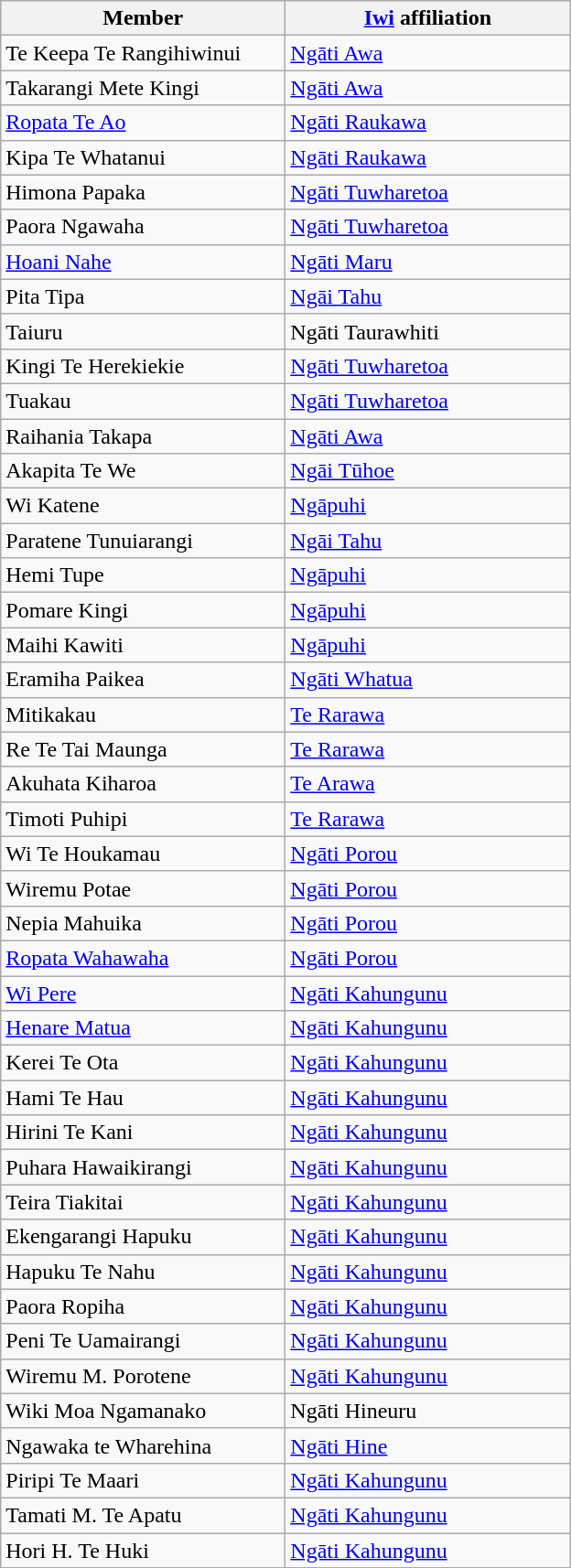<table class="wikitable sortable">
<tr>
<th scope="col" width="200" class="unsortable">Member</th>
<th scope="col" width="200" class="unsortable"><a href='#'>Iwi</a> affiliation</th>
</tr>
<tr>
<td>Te Keepa Te Rangihiwinui</td>
<td><a href='#'>Ngāti Awa</a></td>
</tr>
<tr>
<td>Takarangi Mete Kingi</td>
<td><a href='#'>Ngāti Awa</a></td>
</tr>
<tr>
<td><a href='#'>Ropata Te Ao</a></td>
<td><a href='#'>Ngāti Raukawa</a></td>
</tr>
<tr>
<td>Kipa Te Whatanui</td>
<td><a href='#'>Ngāti Raukawa</a></td>
</tr>
<tr>
<td>Himona Papaka</td>
<td><a href='#'>Ngāti Tuwharetoa</a></td>
</tr>
<tr>
<td>Paora Ngawaha</td>
<td><a href='#'>Ngāti Tuwharetoa</a></td>
</tr>
<tr>
<td><a href='#'>Hoani Nahe</a></td>
<td><a href='#'>Ngāti Maru</a></td>
</tr>
<tr>
<td>Pita Tipa</td>
<td><a href='#'>Ngāi Tahu</a></td>
</tr>
<tr>
<td>Taiuru</td>
<td>Ngāti Taurawhiti</td>
</tr>
<tr>
<td>Kingi Te Herekiekie</td>
<td><a href='#'>Ngāti Tuwharetoa</a></td>
</tr>
<tr>
<td>Tuakau</td>
<td><a href='#'>Ngāti Tuwharetoa</a></td>
</tr>
<tr>
<td>Raihania Takapa</td>
<td><a href='#'>Ngāti Awa</a></td>
</tr>
<tr>
<td>Akapita Te We</td>
<td><a href='#'>Ngāi Tūhoe</a></td>
</tr>
<tr>
<td>Wi Katene</td>
<td><a href='#'>Ngāpuhi</a></td>
</tr>
<tr>
<td>Paratene Tunuiarangi</td>
<td><a href='#'>Ngāi Tahu</a></td>
</tr>
<tr>
<td>Hemi Tupe</td>
<td><a href='#'>Ngāpuhi</a></td>
</tr>
<tr>
<td>Pomare Kingi</td>
<td><a href='#'>Ngāpuhi</a></td>
</tr>
<tr>
<td>Maihi Kawiti</td>
<td><a href='#'>Ngāpuhi</a></td>
</tr>
<tr>
<td>Eramiha Paikea</td>
<td><a href='#'>Ngāti Whatua</a></td>
</tr>
<tr>
<td>Mitikakau</td>
<td><a href='#'>Te Rarawa</a></td>
</tr>
<tr>
<td>Re Te Tai Maunga</td>
<td><a href='#'>Te Rarawa</a></td>
</tr>
<tr>
<td>Akuhata Kiharoa</td>
<td><a href='#'>Te Arawa</a></td>
</tr>
<tr>
<td>Timoti Puhipi</td>
<td><a href='#'>Te Rarawa</a></td>
</tr>
<tr>
<td>Wi Te Houkamau</td>
<td><a href='#'>Ngāti Porou</a></td>
</tr>
<tr>
<td>Wiremu Potae</td>
<td><a href='#'>Ngāti Porou</a></td>
</tr>
<tr>
<td>Nepia Mahuika</td>
<td><a href='#'>Ngāti Porou</a></td>
</tr>
<tr>
<td><a href='#'>Ropata Wahawaha</a></td>
<td><a href='#'>Ngāti Porou</a></td>
</tr>
<tr>
<td><a href='#'>Wi Pere</a></td>
<td><a href='#'>Ngāti Kahungunu</a></td>
</tr>
<tr>
<td><a href='#'>Henare Matua</a></td>
<td><a href='#'>Ngāti Kahungunu</a></td>
</tr>
<tr>
<td>Kerei Te Ota</td>
<td><a href='#'>Ngāti Kahungunu</a></td>
</tr>
<tr>
<td>Hami Te Hau</td>
<td><a href='#'>Ngāti Kahungunu</a></td>
</tr>
<tr>
<td>Hirini Te Kani</td>
<td><a href='#'>Ngāti Kahungunu</a></td>
</tr>
<tr>
<td>Puhara Hawaikirangi</td>
<td><a href='#'>Ngāti Kahungunu</a></td>
</tr>
<tr>
<td>Teira Tiakitai</td>
<td><a href='#'>Ngāti Kahungunu</a></td>
</tr>
<tr>
<td>Ekengarangi Hapuku</td>
<td><a href='#'>Ngāti Kahungunu</a></td>
</tr>
<tr>
<td>Hapuku Te Nahu</td>
<td><a href='#'>Ngāti Kahungunu</a></td>
</tr>
<tr>
<td>Paora Ropiha</td>
<td><a href='#'>Ngāti Kahungunu</a></td>
</tr>
<tr>
<td>Peni Te Uamairangi</td>
<td><a href='#'>Ngāti Kahungunu</a></td>
</tr>
<tr>
<td>Wiremu M. Porotene</td>
<td><a href='#'>Ngāti Kahungunu</a></td>
</tr>
<tr>
<td>Wiki Moa Ngamanako</td>
<td>Ngāti Hineuru</td>
</tr>
<tr>
<td>Ngawaka te Wharehina</td>
<td><a href='#'>Ngāti Hine</a></td>
</tr>
<tr>
<td>Piripi Te Maari</td>
<td><a href='#'>Ngāti Kahungunu</a></td>
</tr>
<tr>
<td>Tamati M. Te Apatu</td>
<td><a href='#'>Ngāti Kahungunu</a></td>
</tr>
<tr>
<td>Hori H. Te Huki</td>
<td><a href='#'>Ngāti Kahungunu</a></td>
</tr>
<tr>
</tr>
</table>
